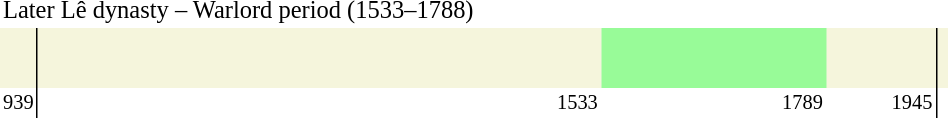<table width="50%" cellpadding="2" cellspacing="0" style="text-align: right; font-size: 85%; border-bottom: 4px solid #FFFFFF">
<tr>
<td colspan="4" align="left"><big>Later Lê dynasty – Warlord period (1533–1788)</big></td>
</tr>
<tr style="background-color: #F5F5DC; height:40px;">
<td width="10" style="border-right: 1px solid #000000"> </td>
<td width="63%"> </td>
<td width="25%" style="background:#98FB98"> </td>
<td width="12%"> </td>
<td width="10" style="border-left: 1px solid #000000"> </td>
</tr>
<tr>
<td style="border-right: 1px solid #000000">939</td>
<td>1533</td>
<td>1789</td>
<td>1945</td>
<td style="border-left: 1px solid #000000"> </td>
</tr>
</table>
